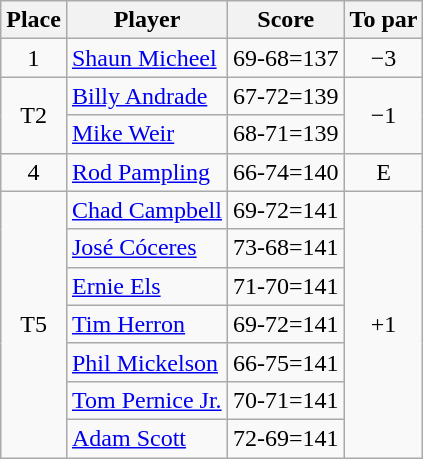<table class="wikitable">
<tr>
<th>Place</th>
<th>Player</th>
<th>Score</th>
<th>To par</th>
</tr>
<tr>
<td align=center>1</td>
<td> <a href='#'>Shaun Micheel</a></td>
<td align=center>69-68=137</td>
<td align=center>−3</td>
</tr>
<tr>
<td rowspan="2" align=center>T2</td>
<td> <a href='#'>Billy Andrade</a></td>
<td align=center>67-72=139</td>
<td rowspan="2" align=center>−1</td>
</tr>
<tr>
<td> <a href='#'>Mike Weir</a></td>
<td align=center>68-71=139</td>
</tr>
<tr>
<td align=center>4</td>
<td> <a href='#'>Rod Pampling</a></td>
<td align=center>66-74=140</td>
<td align=center>E</td>
</tr>
<tr>
<td rowspan="7" align=center>T5</td>
<td> <a href='#'>Chad Campbell</a></td>
<td align=center>69-72=141</td>
<td rowspan="7" align=center>+1</td>
</tr>
<tr>
<td> <a href='#'>José Cóceres</a></td>
<td align=center>73-68=141</td>
</tr>
<tr>
<td> <a href='#'>Ernie Els</a></td>
<td align=center>71-70=141</td>
</tr>
<tr>
<td> <a href='#'>Tim Herron</a></td>
<td align=center>69-72=141</td>
</tr>
<tr>
<td> <a href='#'>Phil Mickelson</a></td>
<td align=center>66-75=141</td>
</tr>
<tr>
<td> <a href='#'>Tom Pernice Jr.</a></td>
<td align=center>70-71=141</td>
</tr>
<tr>
<td> <a href='#'>Adam Scott</a></td>
<td align=center>72-69=141</td>
</tr>
</table>
